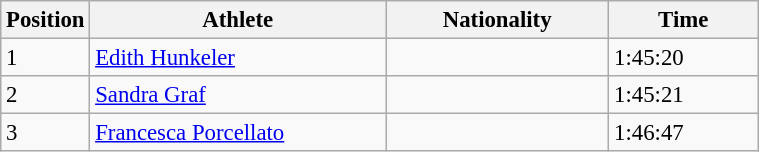<table class="wikitable sortable" border="1"  style="font-size:95%;" width=40%>
<tr>
<th width="10%">Position</th>
<th width="40%">Athlete</th>
<th width="30%">Nationality</th>
<th width="20%">Time</th>
</tr>
<tr>
<td>1</td>
<td><a href='#'>Edith Hunkeler</a></td>
<td></td>
<td>1:45:20</td>
</tr>
<tr>
<td>2</td>
<td><a href='#'>Sandra Graf</a></td>
<td></td>
<td>1:45:21</td>
</tr>
<tr>
<td>3</td>
<td><a href='#'>Francesca Porcellato</a></td>
<td></td>
<td>1:46:47</td>
</tr>
</table>
